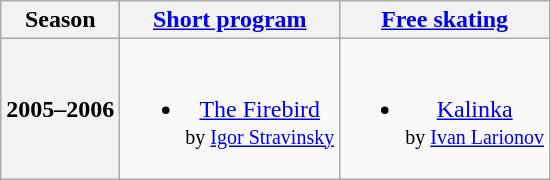<table class=wikitable style=text-align:center>
<tr>
<th>Season</th>
<th><a href='#'>Short program</a></th>
<th><a href='#'>Free skating</a></th>
</tr>
<tr>
<th>2005–2006 <br> </th>
<td><br><ul><li><a href='#'>The Firebird</a> <br><small> by <a href='#'>Igor Stravinsky</a> </small></li></ul></td>
<td><br><ul><li><a href='#'>Kalinka</a> <br><small> by <a href='#'>Ivan Larionov</a> </small></li></ul></td>
</tr>
</table>
